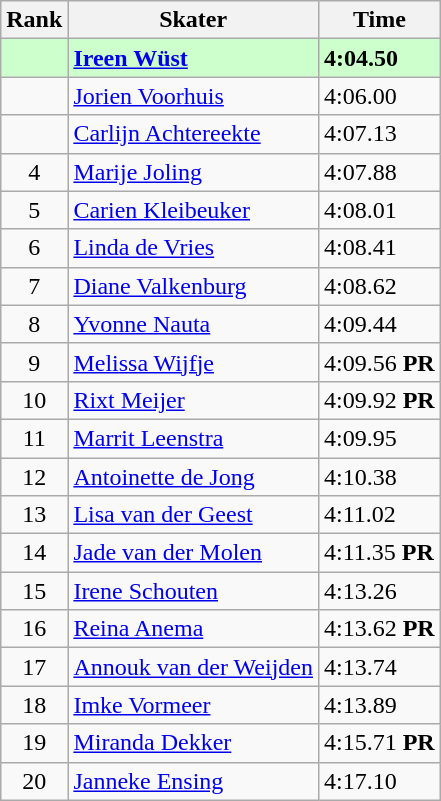<table class="wikitable">
<tr>
<th>Rank</th>
<th>Skater</th>
<th>Time</th>
</tr>
<tr bgcolor=ccffcc>
<td align="center"></td>
<td><strong><a href='#'>Ireen Wüst</a></strong></td>
<td><strong>4:04.50</strong></td>
</tr>
<tr>
<td align="center"></td>
<td><a href='#'>Jorien Voorhuis</a></td>
<td>4:06.00</td>
</tr>
<tr>
<td align="center"></td>
<td><a href='#'>Carlijn Achtereekte</a></td>
<td>4:07.13</td>
</tr>
<tr>
<td align="center">4</td>
<td><a href='#'>Marije Joling</a></td>
<td>4:07.88</td>
</tr>
<tr>
<td align="center">5</td>
<td><a href='#'>Carien Kleibeuker</a></td>
<td>4:08.01</td>
</tr>
<tr>
<td align="center">6</td>
<td><a href='#'>Linda de Vries</a></td>
<td>4:08.41</td>
</tr>
<tr>
<td align="center">7</td>
<td><a href='#'>Diane Valkenburg</a></td>
<td>4:08.62</td>
</tr>
<tr>
<td align="center">8</td>
<td><a href='#'>Yvonne Nauta</a></td>
<td>4:09.44</td>
</tr>
<tr>
<td align="center">9</td>
<td><a href='#'>Melissa Wijfje</a></td>
<td>4:09.56 <strong>PR</strong></td>
</tr>
<tr>
<td align="center">10</td>
<td><a href='#'>Rixt Meijer</a></td>
<td>4:09.92 <strong>PR</strong></td>
</tr>
<tr>
<td align="center">11</td>
<td><a href='#'>Marrit Leenstra</a></td>
<td>4:09.95</td>
</tr>
<tr>
<td align="center">12</td>
<td><a href='#'>Antoinette de Jong</a></td>
<td>4:10.38</td>
</tr>
<tr>
<td align="center">13</td>
<td><a href='#'>Lisa van der Geest</a></td>
<td>4:11.02</td>
</tr>
<tr>
<td align="center">14</td>
<td><a href='#'>Jade van der Molen</a></td>
<td>4:11.35 <strong>PR</strong></td>
</tr>
<tr>
<td align="center">15</td>
<td><a href='#'>Irene Schouten</a></td>
<td>4:13.26</td>
</tr>
<tr>
<td align="center">16</td>
<td><a href='#'>Reina Anema</a></td>
<td>4:13.62 <strong>PR</strong></td>
</tr>
<tr>
<td align="center">17</td>
<td><a href='#'>Annouk van der Weijden</a></td>
<td>4:13.74</td>
</tr>
<tr>
<td align="center">18</td>
<td><a href='#'>Imke Vormeer</a></td>
<td>4:13.89</td>
</tr>
<tr>
<td align="center">19</td>
<td><a href='#'>Miranda Dekker</a></td>
<td>4:15.71 <strong>PR</strong></td>
</tr>
<tr>
<td align="center">20</td>
<td><a href='#'>Janneke Ensing</a></td>
<td>4:17.10</td>
</tr>
</table>
